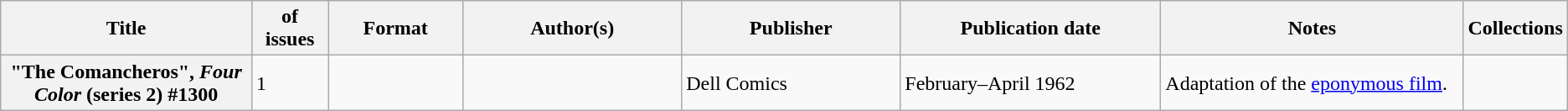<table class="wikitable">
<tr>
<th>Title</th>
<th style="width:40pt"> of issues</th>
<th style="width:75pt">Format</th>
<th style="width:125pt">Author(s)</th>
<th style="width:125pt">Publisher</th>
<th style="width:150pt">Publication date</th>
<th style="width:175pt">Notes</th>
<th>Collections</th>
</tr>
<tr>
<th>"The Comancheros", <em>Four Color</em> (series 2) #1300</th>
<td>1</td>
<td></td>
<td></td>
<td>Dell Comics</td>
<td>February–April 1962</td>
<td>Adaptation of the <a href='#'>eponymous film</a>.</td>
<td></td>
</tr>
</table>
